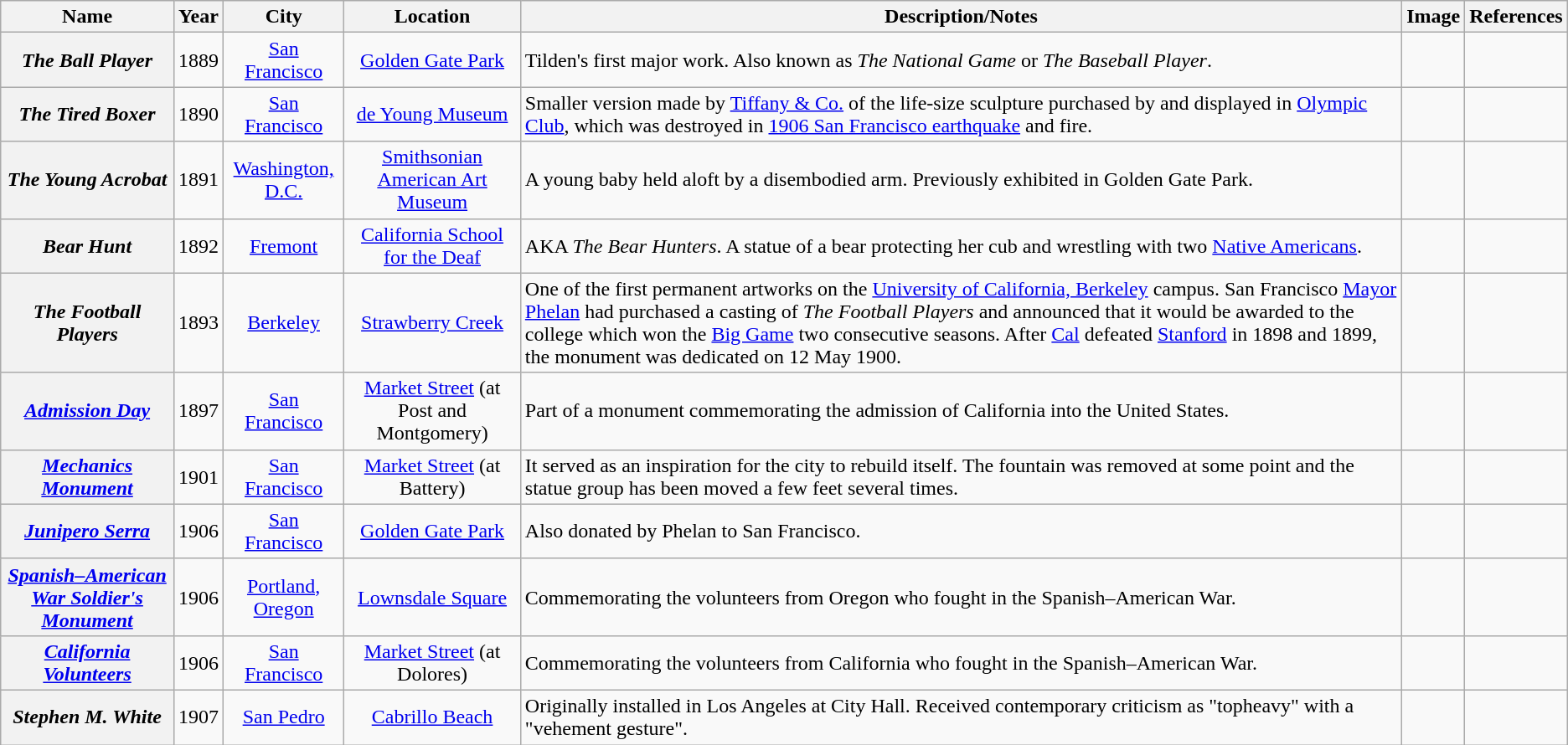<table class="wikitable sortable" style="text-align:center;">
<tr>
<th>Name</th>
<th>Year</th>
<th>City</th>
<th class="unsortable">Location</th>
<th class="unsortable">Description/Notes</th>
<th class="unsortable">Image</th>
<th class="unsortable">References</th>
</tr>
<tr>
<th><em>The Ball Player</em></th>
<td>1889</td>
<td><a href='#'>San Francisco</a></td>
<td><a href='#'>Golden Gate Park</a></td>
<td style="text-align:left;">Tilden's first major work. Also known as <em>The National Game</em> or <em>The Baseball Player</em>.</td>
<td></td>
<td></td>
</tr>
<tr>
<th><em>The Tired Boxer</em></th>
<td>1890</td>
<td><a href='#'>San Francisco</a></td>
<td><a href='#'>de Young Museum</a></td>
<td style="text-align:left;">Smaller version made by <a href='#'>Tiffany & Co.</a> of the life-size sculpture purchased by and displayed in <a href='#'>Olympic Club</a>, which was destroyed in <a href='#'>1906 San Francisco earthquake</a> and fire.</td>
<td></td>
<td></td>
</tr>
<tr>
<th><em>The Young Acrobat</em></th>
<td>1891</td>
<td><a href='#'>Washington, D.C.</a></td>
<td><a href='#'>Smithsonian American Art Museum</a></td>
<td style="text-align:left;">A young baby held aloft by a disembodied arm. Previously exhibited in Golden Gate Park.</td>
<td></td>
<td></td>
</tr>
<tr>
<th><em>Bear Hunt</em></th>
<td>1892</td>
<td><a href='#'>Fremont</a></td>
<td><a href='#'>California School for the Deaf</a></td>
<td style="text-align:left;">AKA <em>The Bear Hunters</em>. A statue of a bear protecting her cub and wrestling with two <a href='#'>Native Americans</a>.</td>
<td></td>
<td></td>
</tr>
<tr>
<th><em>The Football Players</em></th>
<td>1893</td>
<td><a href='#'>Berkeley</a></td>
<td><a href='#'>Strawberry Creek</a></td>
<td style="text-align:left;">One of the first permanent artworks on the <a href='#'>University of California, Berkeley</a> campus. San Francisco <a href='#'>Mayor Phelan</a> had purchased a casting of <em>The Football Players</em> and announced that it would be awarded to the college which won the <a href='#'>Big Game</a> two consecutive seasons. After <a href='#'>Cal</a> defeated <a href='#'>Stanford</a> in 1898 and 1899, the monument was dedicated on 12 May 1900.</td>
<td></td>
<td></td>
</tr>
<tr>
<th><em><a href='#'>Admission Day</a></em></th>
<td>1897</td>
<td><a href='#'>San Francisco</a></td>
<td><a href='#'>Market Street</a> (at Post and Montgomery)</td>
<td style="text-align:left;">Part of a monument commemorating the admission of California into the United States.</td>
<td></td>
<td></td>
</tr>
<tr>
<th><em><a href='#'>Mechanics Monument</a></em></th>
<td>1901</td>
<td><a href='#'>San Francisco</a></td>
<td><a href='#'>Market Street</a> (at Battery)</td>
<td style="text-align:left;">It served as an inspiration for the city to rebuild itself. The fountain was removed at some point and the statue group has been moved a few feet several times.</td>
<td></td>
<td></td>
</tr>
<tr>
<th><a href='#'><em>Junipero Serra</em></a></th>
<td>1906</td>
<td><a href='#'>San Francisco</a></td>
<td><a href='#'>Golden Gate Park</a></td>
<td style="text-align:left;">Also donated by Phelan to San Francisco.</td>
<td></td>
<td></td>
</tr>
<tr>
<th><em><a href='#'>Spanish–American War Soldier's Monument</a></em></th>
<td>1906</td>
<td><a href='#'>Portland, Oregon</a></td>
<td><a href='#'>Lownsdale Square</a></td>
<td style="text-align:left;">Commemorating the volunteers from Oregon who fought in the Spanish–American War.</td>
<td></td>
<td></td>
</tr>
<tr>
<th><a href='#'><em>California Volunteers</em></a></th>
<td>1906</td>
<td><a href='#'>San Francisco</a></td>
<td><a href='#'>Market Street</a> (at Dolores)</td>
<td style="text-align:left;">Commemorating the volunteers from California who fought in the Spanish–American War.</td>
<td></td>
<td></td>
</tr>
<tr>
<th><em>Stephen M. White</em></th>
<td>1907</td>
<td><a href='#'>San Pedro</a></td>
<td><a href='#'>Cabrillo Beach</a></td>
<td style="text-align:left;">Originally installed in Los Angeles at City Hall. Received contemporary criticism as "topheavy" with a "vehement gesture".</td>
<td></td>
<td></td>
</tr>
</table>
